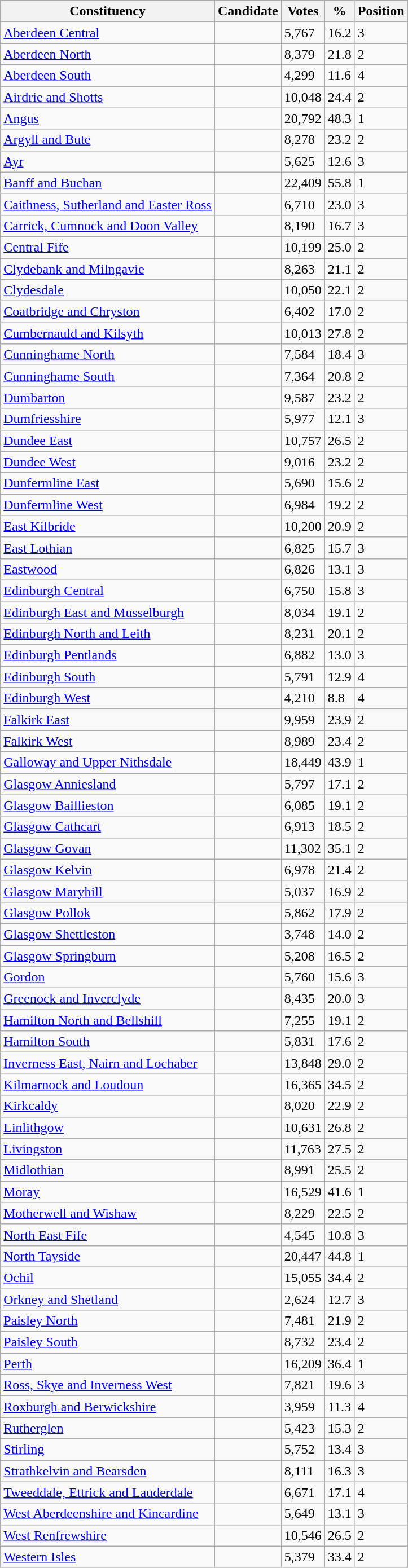<table class="wikitable sortable">
<tr>
<th>Constituency</th>
<th>Candidate</th>
<th>Votes</th>
<th>%</th>
<th>Position</th>
</tr>
<tr>
<td><a href='#'>Aberdeen Central</a></td>
<td></td>
<td>5,767</td>
<td>16.2</td>
<td>3</td>
</tr>
<tr>
<td><a href='#'>Aberdeen North</a></td>
<td></td>
<td>8,379</td>
<td>21.8</td>
<td>2</td>
</tr>
<tr>
<td><a href='#'>Aberdeen South</a></td>
<td></td>
<td>4,299</td>
<td>11.6</td>
<td>4</td>
</tr>
<tr>
<td><a href='#'>Airdrie and Shotts</a></td>
<td></td>
<td>10,048</td>
<td>24.4</td>
<td>2</td>
</tr>
<tr>
<td><a href='#'>Angus</a></td>
<td></td>
<td>20,792</td>
<td>48.3</td>
<td>1</td>
</tr>
<tr>
<td><a href='#'>Argyll and Bute</a></td>
<td></td>
<td>8,278</td>
<td>23.2</td>
<td>2</td>
</tr>
<tr>
<td><a href='#'>Ayr</a></td>
<td></td>
<td>5,625</td>
<td>12.6</td>
<td>3</td>
</tr>
<tr>
<td><a href='#'>Banff and Buchan</a></td>
<td></td>
<td>22,409</td>
<td>55.8</td>
<td>1</td>
</tr>
<tr>
<td><a href='#'>Caithness, Sutherland and Easter Ross</a></td>
<td></td>
<td>6,710</td>
<td>23.0</td>
<td>3</td>
</tr>
<tr>
<td><a href='#'>Carrick, Cumnock and Doon Valley</a></td>
<td></td>
<td>8,190</td>
<td>16.7</td>
<td>3</td>
</tr>
<tr>
<td><a href='#'>Central Fife</a></td>
<td></td>
<td>10,199</td>
<td>25.0</td>
<td>2</td>
</tr>
<tr>
<td><a href='#'>Clydebank and Milngavie</a></td>
<td></td>
<td>8,263</td>
<td>21.1</td>
<td>2</td>
</tr>
<tr>
<td><a href='#'>Clydesdale</a></td>
<td></td>
<td>10,050</td>
<td>22.1</td>
<td>2</td>
</tr>
<tr>
<td><a href='#'>Coatbridge and Chryston</a></td>
<td></td>
<td>6,402</td>
<td>17.0</td>
<td>2</td>
</tr>
<tr>
<td><a href='#'>Cumbernauld and Kilsyth</a></td>
<td></td>
<td>10,013</td>
<td>27.8</td>
<td>2</td>
</tr>
<tr>
<td><a href='#'>Cunninghame North</a></td>
<td></td>
<td>7,584</td>
<td>18.4</td>
<td>3</td>
</tr>
<tr>
<td><a href='#'>Cunninghame South</a></td>
<td></td>
<td>7,364</td>
<td>20.8</td>
<td>2</td>
</tr>
<tr>
<td><a href='#'>Dumbarton</a></td>
<td></td>
<td>9,587</td>
<td>23.2</td>
<td>2</td>
</tr>
<tr>
<td><a href='#'>Dumfriesshire</a></td>
<td></td>
<td>5,977</td>
<td>12.1</td>
<td>3</td>
</tr>
<tr>
<td><a href='#'>Dundee East</a></td>
<td></td>
<td>10,757</td>
<td>26.5</td>
<td>2</td>
</tr>
<tr>
<td><a href='#'>Dundee West</a></td>
<td></td>
<td>9,016</td>
<td>23.2</td>
<td>2</td>
</tr>
<tr>
<td><a href='#'>Dunfermline East</a></td>
<td></td>
<td>5,690</td>
<td>15.6</td>
<td>2</td>
</tr>
<tr>
<td><a href='#'>Dunfermline West</a></td>
<td></td>
<td>6,984</td>
<td>19.2</td>
<td>2</td>
</tr>
<tr>
<td><a href='#'>East Kilbride</a></td>
<td></td>
<td>10,200</td>
<td>20.9</td>
<td>2</td>
</tr>
<tr>
<td><a href='#'>East Lothian</a></td>
<td></td>
<td>6,825</td>
<td>15.7</td>
<td>3</td>
</tr>
<tr>
<td><a href='#'>Eastwood</a></td>
<td></td>
<td>6,826</td>
<td>13.1</td>
<td>3</td>
</tr>
<tr>
<td><a href='#'>Edinburgh Central</a></td>
<td></td>
<td>6,750</td>
<td>15.8</td>
<td>3</td>
</tr>
<tr>
<td><a href='#'>Edinburgh East and Musselburgh</a></td>
<td></td>
<td>8,034</td>
<td>19.1</td>
<td>2</td>
</tr>
<tr>
<td><a href='#'>Edinburgh North and Leith</a></td>
<td></td>
<td>8,231</td>
<td>20.1</td>
<td>2</td>
</tr>
<tr>
<td><a href='#'>Edinburgh Pentlands</a></td>
<td></td>
<td>6,882</td>
<td>13.0</td>
<td>3</td>
</tr>
<tr>
<td><a href='#'>Edinburgh South</a></td>
<td></td>
<td>5,791</td>
<td>12.9</td>
<td>4</td>
</tr>
<tr>
<td><a href='#'>Edinburgh West</a></td>
<td></td>
<td>4,210</td>
<td>8.8</td>
<td>4</td>
</tr>
<tr>
<td><a href='#'>Falkirk East</a></td>
<td></td>
<td>9,959</td>
<td>23.9</td>
<td>2</td>
</tr>
<tr>
<td><a href='#'>Falkirk West</a></td>
<td></td>
<td>8,989</td>
<td>23.4</td>
<td>2</td>
</tr>
<tr>
<td><a href='#'>Galloway and Upper Nithsdale</a></td>
<td></td>
<td>18,449</td>
<td>43.9</td>
<td>1</td>
</tr>
<tr>
<td><a href='#'>Glasgow Anniesland</a></td>
<td></td>
<td>5,797</td>
<td>17.1</td>
<td>2</td>
</tr>
<tr>
<td><a href='#'>Glasgow Baillieston</a></td>
<td></td>
<td>6,085</td>
<td>19.1</td>
<td>2</td>
</tr>
<tr>
<td><a href='#'>Glasgow Cathcart</a></td>
<td></td>
<td>6,913</td>
<td>18.5</td>
<td>2</td>
</tr>
<tr>
<td><a href='#'>Glasgow Govan</a></td>
<td></td>
<td>11,302</td>
<td>35.1</td>
<td>2</td>
</tr>
<tr>
<td><a href='#'>Glasgow Kelvin</a></td>
<td></td>
<td>6,978</td>
<td>21.4</td>
<td>2</td>
</tr>
<tr>
<td><a href='#'>Glasgow Maryhill</a></td>
<td></td>
<td>5,037</td>
<td>16.9</td>
<td>2</td>
</tr>
<tr>
<td><a href='#'>Glasgow Pollok</a></td>
<td></td>
<td>5,862</td>
<td>17.9</td>
<td>2</td>
</tr>
<tr>
<td><a href='#'>Glasgow Shettleston</a></td>
<td></td>
<td>3,748</td>
<td>14.0</td>
<td>2</td>
</tr>
<tr>
<td><a href='#'>Glasgow Springburn</a></td>
<td></td>
<td>5,208</td>
<td>16.5</td>
<td>2</td>
</tr>
<tr>
<td><a href='#'>Gordon</a></td>
<td></td>
<td>5,760</td>
<td>15.6</td>
<td>3</td>
</tr>
<tr>
<td><a href='#'>Greenock and Inverclyde</a></td>
<td></td>
<td>8,435</td>
<td>20.0</td>
<td>3</td>
</tr>
<tr>
<td><a href='#'>Hamilton North and Bellshill</a></td>
<td></td>
<td>7,255</td>
<td>19.1</td>
<td>2</td>
</tr>
<tr>
<td><a href='#'>Hamilton South</a></td>
<td></td>
<td>5,831</td>
<td>17.6</td>
<td>2</td>
</tr>
<tr>
<td><a href='#'>Inverness East, Nairn and Lochaber</a></td>
<td></td>
<td>13,848</td>
<td>29.0</td>
<td>2</td>
</tr>
<tr>
<td><a href='#'>Kilmarnock and Loudoun</a></td>
<td></td>
<td>16,365</td>
<td>34.5</td>
<td>2</td>
</tr>
<tr>
<td><a href='#'>Kirkcaldy</a></td>
<td></td>
<td>8,020</td>
<td>22.9</td>
<td>2</td>
</tr>
<tr>
<td><a href='#'>Linlithgow</a></td>
<td></td>
<td>10,631</td>
<td>26.8</td>
<td>2</td>
</tr>
<tr>
<td><a href='#'>Livingston</a></td>
<td></td>
<td>11,763</td>
<td>27.5</td>
<td>2</td>
</tr>
<tr>
<td><a href='#'>Midlothian</a></td>
<td></td>
<td>8,991</td>
<td>25.5</td>
<td>2</td>
</tr>
<tr>
<td><a href='#'>Moray</a></td>
<td></td>
<td>16,529</td>
<td>41.6</td>
<td>1</td>
</tr>
<tr>
<td><a href='#'>Motherwell and Wishaw</a></td>
<td></td>
<td>8,229</td>
<td>22.5</td>
<td>2</td>
</tr>
<tr>
<td><a href='#'>North East Fife</a></td>
<td></td>
<td>4,545</td>
<td>10.8</td>
<td>3</td>
</tr>
<tr>
<td><a href='#'>North Tayside</a></td>
<td></td>
<td>20,447</td>
<td>44.8</td>
<td>1</td>
</tr>
<tr>
<td><a href='#'>Ochil</a></td>
<td></td>
<td>15,055</td>
<td>34.4</td>
<td>2</td>
</tr>
<tr>
<td><a href='#'>Orkney and Shetland</a></td>
<td></td>
<td>2,624</td>
<td>12.7</td>
<td>3</td>
</tr>
<tr>
<td><a href='#'>Paisley North</a></td>
<td></td>
<td>7,481</td>
<td>21.9</td>
<td>2</td>
</tr>
<tr>
<td><a href='#'>Paisley South</a></td>
<td></td>
<td>8,732</td>
<td>23.4</td>
<td>2</td>
</tr>
<tr>
<td><a href='#'>Perth</a></td>
<td></td>
<td>16,209</td>
<td>36.4</td>
<td>1</td>
</tr>
<tr>
<td><a href='#'>Ross, Skye and Inverness West</a></td>
<td></td>
<td>7,821</td>
<td>19.6</td>
<td>3</td>
</tr>
<tr>
<td><a href='#'>Roxburgh and Berwickshire</a></td>
<td></td>
<td>3,959</td>
<td>11.3</td>
<td>4</td>
</tr>
<tr>
<td><a href='#'>Rutherglen</a></td>
<td></td>
<td>5,423</td>
<td>15.3</td>
<td>2</td>
</tr>
<tr>
<td><a href='#'>Stirling</a></td>
<td></td>
<td>5,752</td>
<td>13.4</td>
<td>3</td>
</tr>
<tr>
<td><a href='#'>Strathkelvin and Bearsden</a></td>
<td></td>
<td>8,111</td>
<td>16.3</td>
<td>3</td>
</tr>
<tr>
<td><a href='#'>Tweeddale, Ettrick and Lauderdale</a></td>
<td></td>
<td>6,671</td>
<td>17.1</td>
<td>4</td>
</tr>
<tr>
<td><a href='#'>West Aberdeenshire and Kincardine</a></td>
<td></td>
<td>5,649</td>
<td>13.1</td>
<td>3</td>
</tr>
<tr>
<td><a href='#'>West Renfrewshire</a></td>
<td></td>
<td>10,546</td>
<td>26.5</td>
<td>2</td>
</tr>
<tr>
<td><a href='#'>Western Isles</a></td>
<td></td>
<td>5,379</td>
<td>33.4</td>
<td>2</td>
</tr>
</table>
